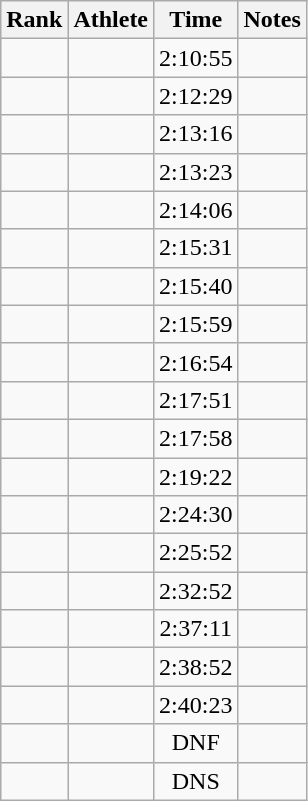<table class="wikitable sortable" style="text-align:center">
<tr>
<th>Rank</th>
<th>Athlete</th>
<th>Time</th>
<th>Notes</th>
</tr>
<tr>
<td></td>
<td align=left></td>
<td>2:10:55</td>
<td></td>
</tr>
<tr>
<td></td>
<td align=left></td>
<td>2:12:29</td>
<td></td>
</tr>
<tr>
<td></td>
<td align=left></td>
<td>2:13:16</td>
<td></td>
</tr>
<tr>
<td></td>
<td align=left></td>
<td>2:13:23</td>
<td></td>
</tr>
<tr>
<td></td>
<td align=left></td>
<td>2:14:06</td>
<td></td>
</tr>
<tr>
<td></td>
<td align=left></td>
<td>2:15:31</td>
<td></td>
</tr>
<tr>
<td></td>
<td align=left></td>
<td>2:15:40</td>
<td></td>
</tr>
<tr>
<td></td>
<td align=left></td>
<td>2:15:59</td>
<td></td>
</tr>
<tr>
<td></td>
<td align=left></td>
<td>2:16:54</td>
<td></td>
</tr>
<tr>
<td></td>
<td align=left></td>
<td>2:17:51</td>
<td></td>
</tr>
<tr>
<td></td>
<td align=left></td>
<td>2:17:58</td>
<td></td>
</tr>
<tr>
<td></td>
<td align=left></td>
<td>2:19:22</td>
<td></td>
</tr>
<tr>
<td></td>
<td align=left></td>
<td>2:24:30</td>
<td></td>
</tr>
<tr>
<td></td>
<td align=left></td>
<td>2:25:52</td>
<td></td>
</tr>
<tr>
<td></td>
<td align=left></td>
<td>2:32:52</td>
<td></td>
</tr>
<tr>
<td></td>
<td align=left></td>
<td>2:37:11</td>
<td></td>
</tr>
<tr>
<td></td>
<td align=left></td>
<td>2:38:52</td>
<td></td>
</tr>
<tr>
<td></td>
<td align=left></td>
<td>2:40:23</td>
<td></td>
</tr>
<tr>
<td></td>
<td align=left></td>
<td>DNF</td>
<td></td>
</tr>
<tr>
<td></td>
<td align=left></td>
<td>DNS</td>
<td></td>
</tr>
</table>
